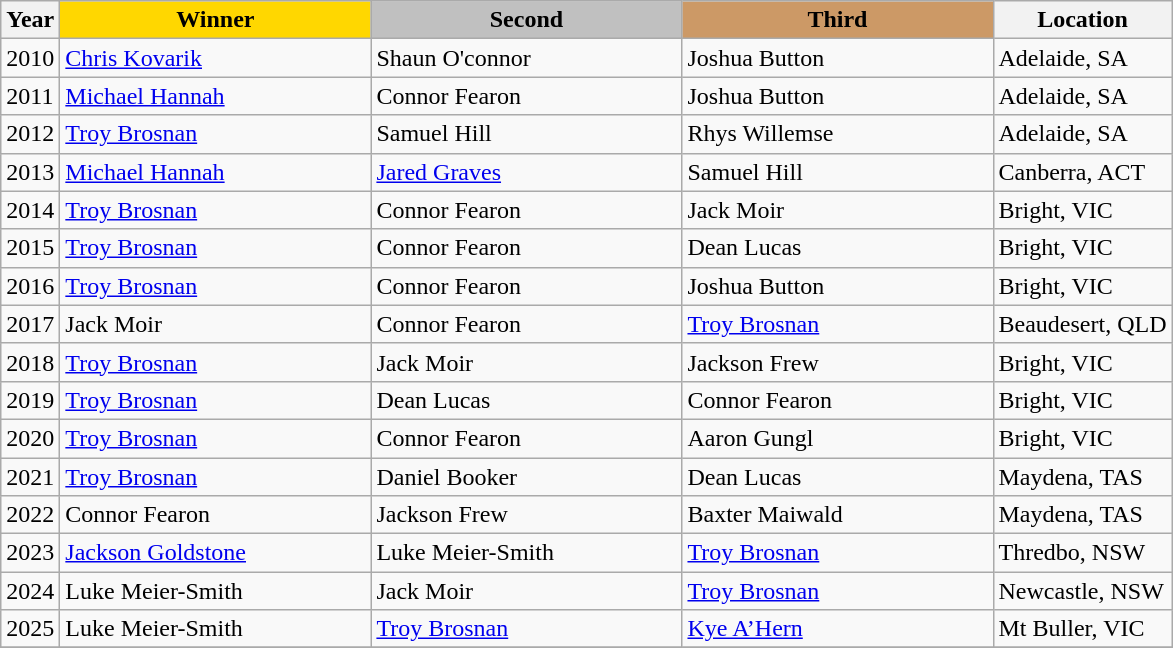<table class="wikitable sortable">
<tr>
<th>Year</th>
<th scope=col colspan=1 style="width:200px; color: black; background:gold;">Winner</th>
<th scope=col colspan=1 style="width:200px; color: black; background:silver;">Second</th>
<th scope=col colspan=1 style="width:200px; color: black; background:#cc9966;">Third</th>
<th>Location</th>
</tr>
<tr>
<td>2010</td>
<td><a href='#'>Chris Kovarik</a></td>
<td>Shaun O'connor</td>
<td>Joshua Button</td>
<td>Adelaide, SA</td>
</tr>
<tr>
<td>2011</td>
<td><a href='#'>Michael Hannah</a></td>
<td>Connor Fearon</td>
<td>Joshua Button</td>
<td>Adelaide, SA</td>
</tr>
<tr>
<td>2012</td>
<td><a href='#'>Troy Brosnan</a></td>
<td>Samuel Hill</td>
<td>Rhys Willemse</td>
<td>Adelaide, SA</td>
</tr>
<tr>
<td>2013</td>
<td><a href='#'>Michael Hannah</a></td>
<td><a href='#'>Jared Graves</a></td>
<td>Samuel Hill</td>
<td>Canberra, ACT</td>
</tr>
<tr>
<td>2014</td>
<td><a href='#'>Troy Brosnan</a></td>
<td>Connor Fearon</td>
<td>Jack Moir</td>
<td>Bright, VIC</td>
</tr>
<tr>
<td>2015</td>
<td><a href='#'>Troy Brosnan</a></td>
<td>Connor Fearon</td>
<td>Dean Lucas</td>
<td>Bright, VIC</td>
</tr>
<tr>
<td>2016</td>
<td><a href='#'>Troy Brosnan</a></td>
<td>Connor Fearon</td>
<td>Joshua Button</td>
<td>Bright, VIC</td>
</tr>
<tr>
<td>2017</td>
<td>Jack Moir</td>
<td>Connor Fearon</td>
<td><a href='#'>Troy Brosnan</a></td>
<td>Beaudesert, QLD</td>
</tr>
<tr>
<td>2018</td>
<td><a href='#'>Troy Brosnan</a></td>
<td>Jack Moir</td>
<td>Jackson Frew</td>
<td>Bright, VIC</td>
</tr>
<tr>
<td>2019</td>
<td><a href='#'>Troy Brosnan</a></td>
<td>Dean Lucas</td>
<td>Connor Fearon</td>
<td>Bright, VIC</td>
</tr>
<tr>
<td>2020</td>
<td><a href='#'>Troy Brosnan</a></td>
<td>Connor Fearon</td>
<td>Aaron Gungl</td>
<td>Bright, VIC</td>
</tr>
<tr>
<td>2021</td>
<td><a href='#'>Troy Brosnan</a></td>
<td>Daniel Booker</td>
<td>Dean Lucas</td>
<td>Maydena, TAS</td>
</tr>
<tr>
<td>2022</td>
<td>Connor Fearon</td>
<td>Jackson Frew</td>
<td>Baxter Maiwald</td>
<td>Maydena, TAS</td>
</tr>
<tr>
<td>2023</td>
<td><a href='#'>Jackson Goldstone</a></td>
<td>Luke Meier-Smith</td>
<td><a href='#'>Troy Brosnan</a></td>
<td>Thredbo, NSW</td>
</tr>
<tr>
<td>2024</td>
<td>Luke Meier-Smith</td>
<td>Jack Moir</td>
<td><a href='#'>Troy Brosnan</a></td>
<td>Newcastle, NSW</td>
</tr>
<tr>
<td>2025</td>
<td>Luke Meier-Smith</td>
<td><a href='#'>Troy Brosnan</a></td>
<td><a href='#'>Kye A’Hern</a></td>
<td>Mt Buller, VIC</td>
</tr>
<tr>
</tr>
</table>
